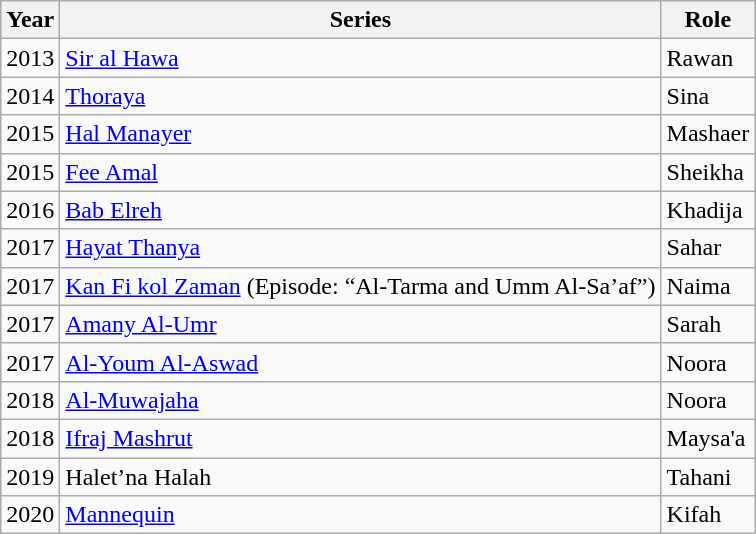<table class="wikitable">
<tr>
<th>Year</th>
<th>Series</th>
<th>Role</th>
</tr>
<tr>
<td>2013</td>
<td><a href='#'>Sir al Hawa</a></td>
<td>Rawan</td>
</tr>
<tr>
<td>2014</td>
<td><a href='#'>Thoraya</a></td>
<td>Sina</td>
</tr>
<tr>
<td>2015</td>
<td><a href='#'>Hal Manayer</a></td>
<td>Mashaer</td>
</tr>
<tr>
<td>2015</td>
<td><a href='#'>Fee Amal</a></td>
<td>Sheikha</td>
</tr>
<tr>
<td>2016</td>
<td><a href='#'>Bab Elreh</a></td>
<td>Khadija</td>
</tr>
<tr>
<td>2017</td>
<td><a href='#'>Hayat Thanya</a></td>
<td>Sahar</td>
</tr>
<tr>
<td>2017</td>
<td><a href='#'>Kan Fi kol Zaman</a> (Episode: “Al-Tarma and Umm Al-Sa’af”)</td>
<td>Naima</td>
</tr>
<tr>
<td>2017</td>
<td><a href='#'>Amany Al-Umr</a></td>
<td>Sarah</td>
</tr>
<tr>
<td>2017</td>
<td><a href='#'>Al-Youm Al-Aswad</a></td>
<td>Noora</td>
</tr>
<tr>
<td>2018</td>
<td><a href='#'>Al-Muwajaha</a></td>
<td>Noora</td>
</tr>
<tr>
<td>2018</td>
<td><a href='#'>Ifraj Mashrut</a></td>
<td>Maysa'a</td>
</tr>
<tr>
<td>2019</td>
<td>Halet’na Halah</td>
<td>Tahani</td>
</tr>
<tr>
<td>2020</td>
<td><a href='#'>Mannequin</a></td>
<td>Kifah</td>
</tr>
</table>
